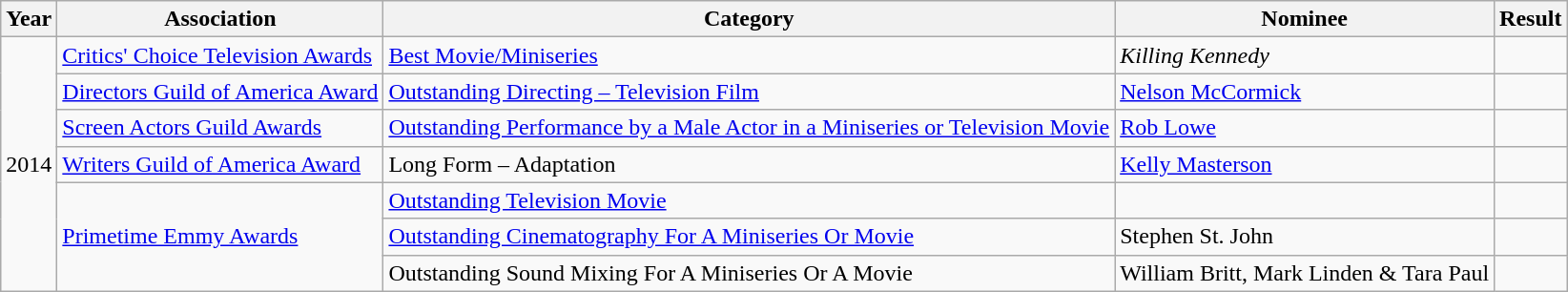<table class="wikitable sortable">
<tr>
<th>Year</th>
<th>Association</th>
<th>Category</th>
<th>Nominee</th>
<th>Result</th>
</tr>
<tr>
<td rowspan="7">2014</td>
<td><a href='#'>Critics' Choice Television Awards</a></td>
<td><a href='#'>Best Movie/Miniseries</a></td>
<td><em>Killing Kennedy</em></td>
<td></td>
</tr>
<tr>
<td><a href='#'>Directors Guild of America Award</a></td>
<td><a href='#'>Outstanding Directing – Television Film</a></td>
<td><a href='#'>Nelson McCormick</a></td>
<td></td>
</tr>
<tr>
<td><a href='#'>Screen Actors Guild Awards</a></td>
<td><a href='#'>Outstanding Performance by a Male Actor in a Miniseries or Television Movie</a></td>
<td><a href='#'>Rob Lowe</a></td>
<td></td>
</tr>
<tr>
<td><a href='#'>Writers Guild of America Award</a></td>
<td>Long Form – Adaptation</td>
<td><a href='#'>Kelly Masterson</a></td>
<td></td>
</tr>
<tr>
<td rowspan="3"><a href='#'>Primetime Emmy Awards</a></td>
<td><a href='#'>Outstanding Television Movie</a></td>
<td></td>
<td></td>
</tr>
<tr>
<td><a href='#'>Outstanding Cinematography For A Miniseries Or Movie</a></td>
<td>Stephen St. John</td>
<td></td>
</tr>
<tr>
<td>Outstanding Sound Mixing For A Miniseries Or A Movie</td>
<td>William Britt, Mark Linden & Tara Paul</td>
<td></td>
</tr>
</table>
